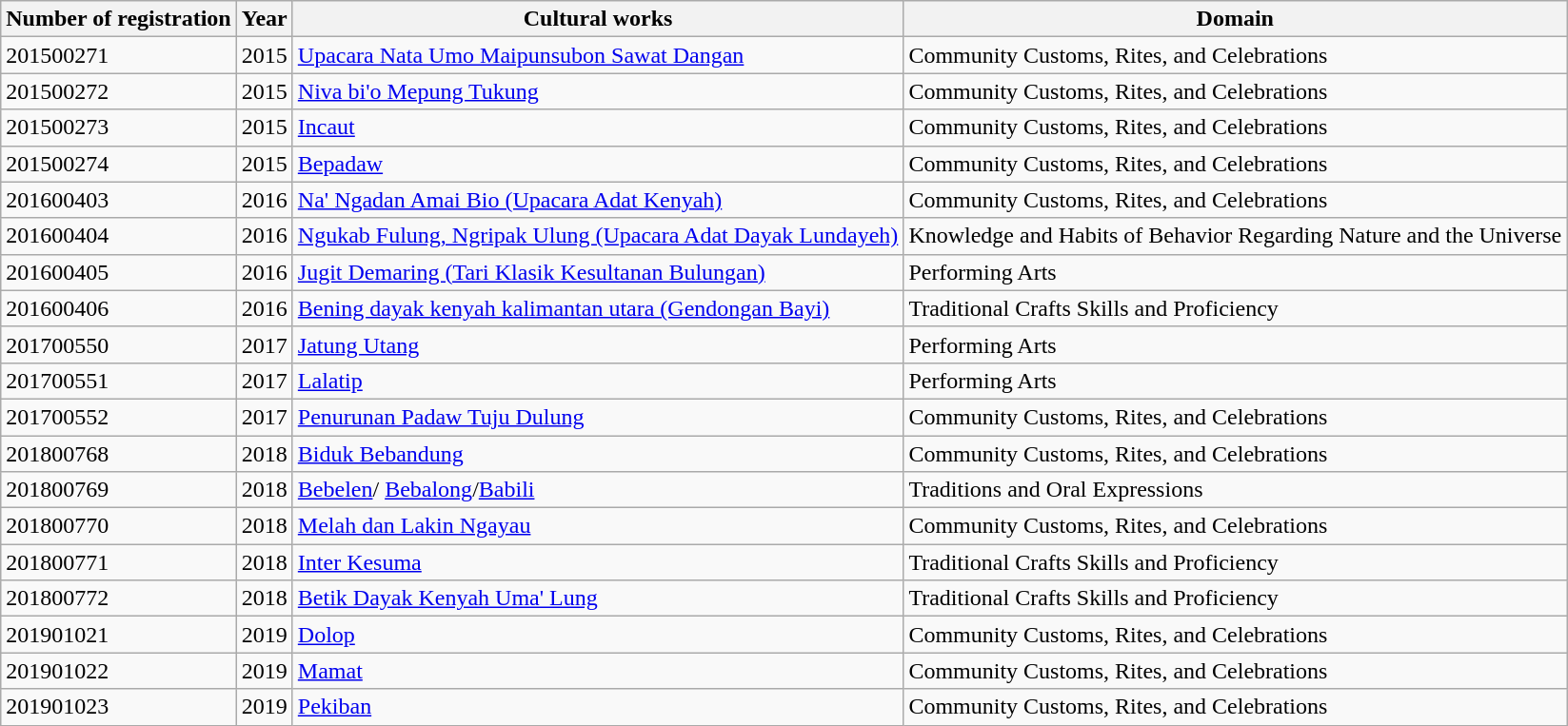<table class = "wikitable sortable">
<tr>
<th>Number of registration</th>
<th>Year</th>
<th>Cultural works</th>
<th>Domain</th>
</tr>
<tr>
<td>201500271</td>
<td>2015</td>
<td><a href='#'>Upacara Nata Umo Maipunsubon Sawat Dangan</a></td>
<td>Community Customs, Rites, and Celebrations</td>
</tr>
<tr>
<td>201500272</td>
<td>2015</td>
<td><a href='#'>Niva bi'o Mepung Tukung</a></td>
<td>Community Customs, Rites, and Celebrations</td>
</tr>
<tr>
<td>201500273</td>
<td>2015</td>
<td><a href='#'>Incaut</a></td>
<td>Community Customs, Rites, and Celebrations</td>
</tr>
<tr>
<td>201500274</td>
<td>2015</td>
<td><a href='#'>Bepadaw</a></td>
<td>Community Customs, Rites, and Celebrations</td>
</tr>
<tr>
<td>201600403</td>
<td>2016</td>
<td><a href='#'>Na' Ngadan Amai Bio (Upacara Adat Kenyah)</a></td>
<td>Community Customs, Rites, and Celebrations</td>
</tr>
<tr>
<td>201600404</td>
<td>2016</td>
<td><a href='#'>Ngukab Fulung, Ngripak Ulung (Upacara Adat Dayak Lundayeh)</a></td>
<td>Knowledge and Habits of Behavior Regarding Nature and the Universe</td>
</tr>
<tr>
<td>201600405</td>
<td>2016</td>
<td><a href='#'>Jugit Demaring (Tari Klasik Kesultanan Bulungan)</a></td>
<td>Performing Arts</td>
</tr>
<tr>
<td>201600406</td>
<td>2016</td>
<td><a href='#'>Bening dayak kenyah kalimantan utara (Gendongan Bayi)</a></td>
<td>Traditional Crafts Skills and Proficiency</td>
</tr>
<tr>
<td>201700550</td>
<td>2017</td>
<td><a href='#'>Jatung Utang</a></td>
<td>Performing Arts</td>
</tr>
<tr>
<td>201700551</td>
<td>2017</td>
<td><a href='#'>Lalatip</a></td>
<td>Performing Arts</td>
</tr>
<tr>
<td>201700552</td>
<td>2017</td>
<td><a href='#'>Penurunan Padaw Tuju Dulung</a></td>
<td>Community Customs, Rites, and Celebrations</td>
</tr>
<tr>
<td>201800768</td>
<td>2018</td>
<td><a href='#'>Biduk Bebandung</a></td>
<td>Community Customs, Rites, and Celebrations</td>
</tr>
<tr>
<td>201800769</td>
<td>2018</td>
<td><a href='#'>Bebelen</a>/ <a href='#'>Bebalong</a>/<a href='#'>Babili</a></td>
<td>Traditions and Oral Expressions</td>
</tr>
<tr>
<td>201800770</td>
<td>2018</td>
<td><a href='#'>Melah dan Lakin Ngayau</a></td>
<td>Community Customs, Rites, and Celebrations</td>
</tr>
<tr>
<td>201800771</td>
<td>2018</td>
<td><a href='#'>Inter Kesuma</a></td>
<td>Traditional Crafts Skills and Proficiency</td>
</tr>
<tr>
<td>201800772</td>
<td>2018</td>
<td><a href='#'>Betik Dayak Kenyah Uma' Lung</a></td>
<td>Traditional Crafts Skills and Proficiency</td>
</tr>
<tr>
<td>201901021</td>
<td>2019</td>
<td><a href='#'>Dolop</a></td>
<td>Community Customs, Rites, and Celebrations</td>
</tr>
<tr>
<td>201901022</td>
<td>2019</td>
<td><a href='#'>Mamat</a></td>
<td>Community Customs, Rites, and Celebrations</td>
</tr>
<tr>
<td>201901023</td>
<td>2019</td>
<td><a href='#'>Pekiban</a></td>
<td>Community Customs, Rites, and Celebrations</td>
</tr>
</table>
